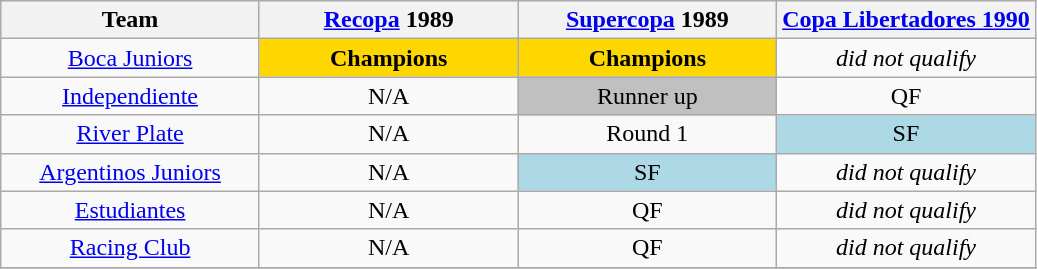<table class="wikitable">
<tr>
<th width= 25%>Team</th>
<th width= 25%><a href='#'>Recopa</a> 1989</th>
<th width= 25%><a href='#'>Supercopa</a> 1989</th>
<th width= 25%><a href='#'>Copa Libertadores 1990</a></th>
</tr>
<tr align="center">
<td><a href='#'>Boca Juniors</a></td>
<td bgcolor = "gold"><strong>Champions</strong></td>
<td bgcolor = "gold"><strong>Champions</strong></td>
<td><em>did not qualify</em></td>
</tr>
<tr align="center">
<td><a href='#'>Independiente</a></td>
<td>N/A</td>
<td bgcolor="silver">Runner up</td>
<td>QF</td>
</tr>
<tr align="center">
<td><a href='#'>River Plate</a></td>
<td>N/A</td>
<td>Round 1</td>
<td bgcolor="lightblue">SF</td>
</tr>
<tr align="center">
<td><a href='#'>Argentinos Juniors</a></td>
<td>N/A</td>
<td bgcolor="lightblue">SF</td>
<td><em>did not qualify</em></td>
</tr>
<tr align="center">
<td><a href='#'>Estudiantes</a></td>
<td>N/A</td>
<td>QF</td>
<td><em>did not qualify</em></td>
</tr>
<tr align="center">
<td><a href='#'>Racing Club</a></td>
<td>N/A</td>
<td>QF</td>
<td><em>did not qualify</em></td>
</tr>
<tr>
</tr>
</table>
